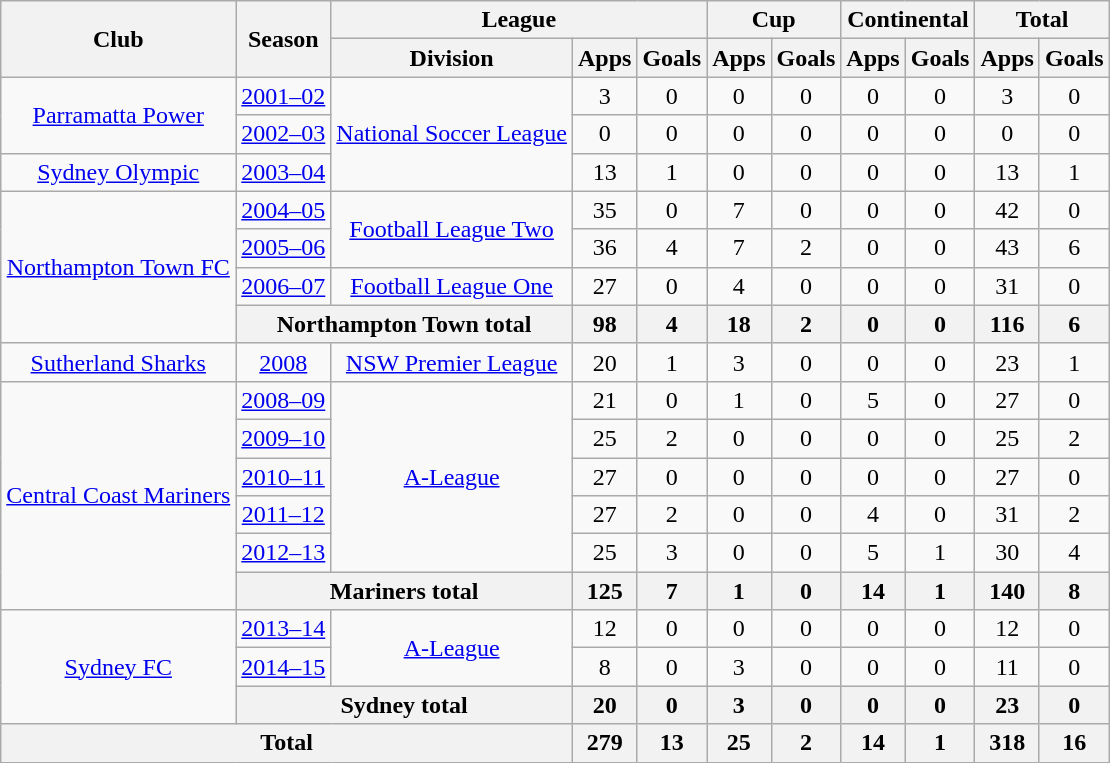<table class="wikitable" style="text-align: center;">
<tr>
<th rowspan="2">Club</th>
<th rowspan="2">Season</th>
<th colspan="3">League</th>
<th colspan="2">Cup</th>
<th colspan="2">Continental</th>
<th colspan="2">Total</th>
</tr>
<tr>
<th>Division</th>
<th>Apps</th>
<th>Goals</th>
<th>Apps</th>
<th>Goals</th>
<th>Apps</th>
<th>Goals</th>
<th>Apps</th>
<th>Goals</th>
</tr>
<tr>
<td valign="center"; rowspan=2><a href='#'>Parramatta Power</a></td>
<td><a href='#'>2001–02</a></td>
<td rowspan=3><a href='#'>National Soccer League</a></td>
<td>3</td>
<td>0</td>
<td>0</td>
<td>0</td>
<td>0</td>
<td>0</td>
<td>3</td>
<td>0</td>
</tr>
<tr>
<td><a href='#'>2002–03</a></td>
<td>0</td>
<td>0</td>
<td>0</td>
<td>0</td>
<td>0</td>
<td>0</td>
<td>0</td>
<td>0</td>
</tr>
<tr>
<td valign="center"><a href='#'>Sydney Olympic</a></td>
<td><a href='#'>2003–04</a></td>
<td>13</td>
<td>1</td>
<td>0</td>
<td>0</td>
<td>0</td>
<td>0</td>
<td>13</td>
<td>1</td>
</tr>
<tr>
<td valign="center" rowspan="4"><a href='#'>Northampton Town FC</a></td>
<td><a href='#'>2004–05</a></td>
<td rowspan=2><a href='#'>Football League Two</a></td>
<td>35</td>
<td>0</td>
<td>7</td>
<td>0</td>
<td>0</td>
<td>0</td>
<td>42</td>
<td>0</td>
</tr>
<tr>
<td><a href='#'>2005–06</a></td>
<td>36</td>
<td>4</td>
<td>7</td>
<td>2</td>
<td>0</td>
<td>0</td>
<td>43</td>
<td>6</td>
</tr>
<tr>
<td><a href='#'>2006–07</a></td>
<td><a href='#'>Football League One</a></td>
<td>27</td>
<td>0</td>
<td>4</td>
<td>0</td>
<td>0</td>
<td>0</td>
<td>31</td>
<td>0</td>
</tr>
<tr>
<th colspan=2>Northampton Town total</th>
<th>98</th>
<th>4</th>
<th>18</th>
<th>2</th>
<th>0</th>
<th>0</th>
<th>116</th>
<th>6</th>
</tr>
<tr>
<td><a href='#'>Sutherland Sharks</a></td>
<td><a href='#'>2008</a></td>
<td><a href='#'>NSW Premier League</a></td>
<td>20</td>
<td>1</td>
<td>3</td>
<td>0</td>
<td>0</td>
<td>0</td>
<td>23</td>
<td>1</td>
</tr>
<tr>
<td valign="center" rowspan="6"><a href='#'>Central Coast Mariners</a></td>
<td><a href='#'>2008–09</a></td>
<td rowspan=5><a href='#'>A-League</a></td>
<td>21</td>
<td>0</td>
<td>1</td>
<td>0</td>
<td>5</td>
<td>0</td>
<td>27</td>
<td>0</td>
</tr>
<tr>
<td><a href='#'>2009–10</a></td>
<td>25</td>
<td>2</td>
<td>0</td>
<td>0</td>
<td>0</td>
<td>0</td>
<td>25</td>
<td>2</td>
</tr>
<tr>
<td><a href='#'>2010–11</a></td>
<td>27</td>
<td>0</td>
<td>0</td>
<td>0</td>
<td>0</td>
<td>0</td>
<td>27</td>
<td>0</td>
</tr>
<tr>
<td><a href='#'>2011–12</a></td>
<td>27</td>
<td>2</td>
<td>0</td>
<td>0</td>
<td>4</td>
<td>0</td>
<td>31</td>
<td>2</td>
</tr>
<tr>
<td><a href='#'>2012–13</a></td>
<td>25</td>
<td>3</td>
<td>0</td>
<td>0</td>
<td>5</td>
<td>1</td>
<td>30</td>
<td>4</td>
</tr>
<tr>
<th colspan=2>Mariners total</th>
<th>125</th>
<th>7</th>
<th>1</th>
<th>0</th>
<th>14</th>
<th>1</th>
<th>140</th>
<th>8</th>
</tr>
<tr>
<td valign="center" rowspan="3"><a href='#'>Sydney FC</a></td>
<td><a href='#'>2013–14</a></td>
<td rowspan=2><a href='#'>A-League</a></td>
<td>12</td>
<td>0</td>
<td>0</td>
<td>0</td>
<td>0</td>
<td>0</td>
<td>12</td>
<td>0</td>
</tr>
<tr>
<td><a href='#'>2014–15</a></td>
<td>8</td>
<td>0</td>
<td>3</td>
<td>0</td>
<td>0</td>
<td>0</td>
<td>11</td>
<td>0</td>
</tr>
<tr>
<th colspan=2>Sydney total</th>
<th>20</th>
<th>0</th>
<th>3</th>
<th>0</th>
<th>0</th>
<th>0</th>
<th>23</th>
<th>0</th>
</tr>
<tr>
<th colspan="3">Total</th>
<th>279</th>
<th>13</th>
<th>25</th>
<th>2</th>
<th>14</th>
<th>1</th>
<th>318</th>
<th>16</th>
</tr>
</table>
